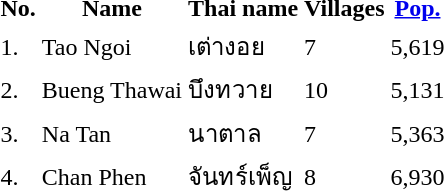<table>
<tr>
<th>No.</th>
<th>Name</th>
<th>Thai name</th>
<th>Villages</th>
<th><a href='#'>Pop.</a></th>
</tr>
<tr>
<td>1.</td>
<td>Tao Ngoi</td>
<td>เต่างอย</td>
<td>7</td>
<td>5,619</td>
<td></td>
</tr>
<tr>
<td>2.</td>
<td>Bueng Thawai</td>
<td>บึงทวาย</td>
<td>10</td>
<td>5,131</td>
<td></td>
</tr>
<tr>
<td>3.</td>
<td>Na Tan</td>
<td>นาตาล</td>
<td>7</td>
<td>5,363</td>
<td></td>
</tr>
<tr>
<td>4.</td>
<td>Chan Phen</td>
<td>จันทร์เพ็ญ</td>
<td>8</td>
<td>6,930</td>
<td></td>
</tr>
</table>
